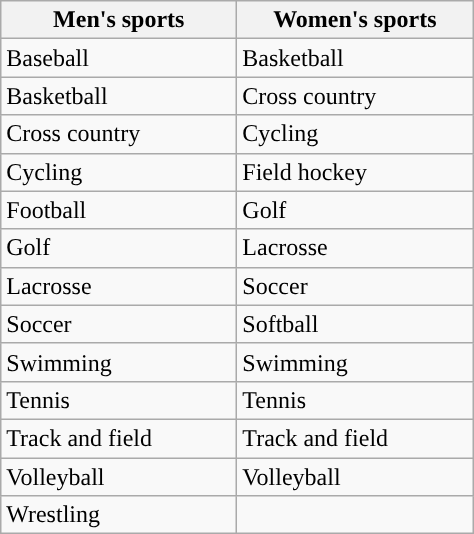<table class="wikitable"; style=" ">
<tr>
<th width=150px>Men's sports</th>
<th width=150px>Women's sports</th>
</tr>
<tr>
<td>Baseball</td>
<td>Basketball</td>
</tr>
<tr>
<td>Basketball</td>
<td>Cross country</td>
</tr>
<tr>
<td>Cross country</td>
<td>Cycling</td>
</tr>
<tr>
<td>Cycling</td>
<td>Field hockey</td>
</tr>
<tr>
<td>Football</td>
<td>Golf</td>
</tr>
<tr>
<td>Golf</td>
<td>Lacrosse</td>
</tr>
<tr>
<td>Lacrosse</td>
<td>Soccer</td>
</tr>
<tr>
<td>Soccer</td>
<td>Softball</td>
</tr>
<tr>
<td>Swimming</td>
<td>Swimming</td>
</tr>
<tr>
<td>Tennis</td>
<td>Tennis</td>
</tr>
<tr>
<td>Track and field</td>
<td>Track and field</td>
</tr>
<tr>
<td>Volleyball</td>
<td>Volleyball</td>
</tr>
<tr>
<td>Wrestling</td>
<td></td>
</tr>
</table>
